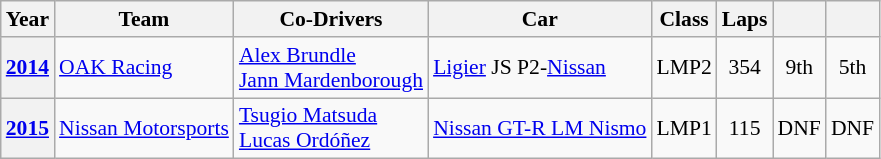<table class="wikitable" style="text-align:center; font-size:90%">
<tr>
<th>Year</th>
<th>Team</th>
<th>Co-Drivers</th>
<th>Car</th>
<th>Class</th>
<th>Laps</th>
<th></th>
<th></th>
</tr>
<tr>
<th><a href='#'>2014</a></th>
<td align="left"> <a href='#'>OAK Racing</a></td>
<td align="left"> <a href='#'>Alex Brundle</a><br> <a href='#'>Jann Mardenborough</a></td>
<td align="left"><a href='#'>Ligier</a> JS P2-<a href='#'>Nissan</a></td>
<td>LMP2</td>
<td>354</td>
<td>9th</td>
<td>5th</td>
</tr>
<tr>
<th><a href='#'>2015</a></th>
<td align="left"> <a href='#'>Nissan Motorsports</a></td>
<td align="left"> <a href='#'>Tsugio Matsuda</a><br> <a href='#'>Lucas Ordóñez</a></td>
<td align="left"><a href='#'>Nissan GT-R LM Nismo</a></td>
<td>LMP1</td>
<td>115</td>
<td>DNF</td>
<td>DNF</td>
</tr>
</table>
